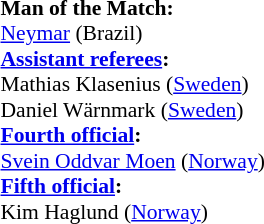<table style="width:50%; font-size:90%;">
<tr>
<td><br><strong>Man of the Match:</strong>
<br><a href='#'>Neymar</a> (Brazil)<br><strong><a href='#'>Assistant referees</a>:</strong>
<br>Mathias Klasenius (<a href='#'>Sweden</a>)
<br>Daniel Wärnmark (<a href='#'>Sweden</a>)
<br><strong><a href='#'>Fourth official</a>:</strong>
<br><a href='#'>Svein Oddvar Moen</a> (<a href='#'>Norway</a>)
<br><strong><a href='#'>Fifth official</a>:</strong>
<br>Kim Haglund (<a href='#'>Norway</a>)</td>
</tr>
</table>
